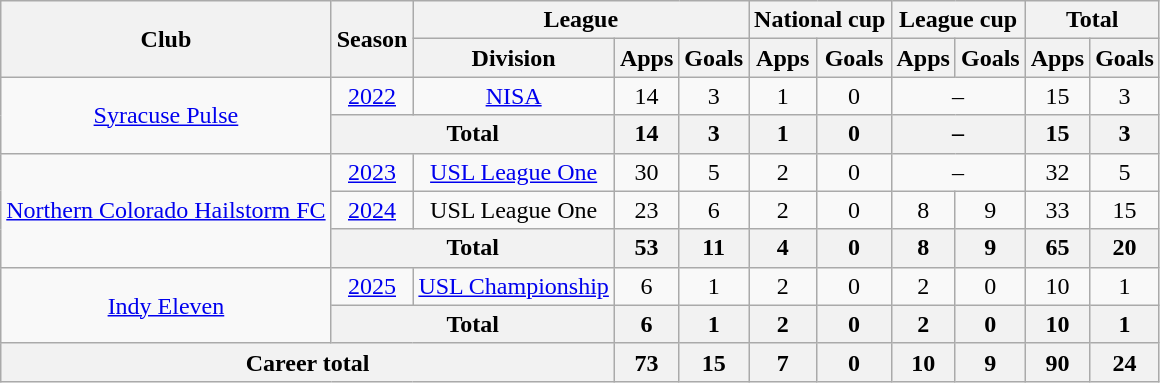<table class="wikitable" style="text-align:center">
<tr>
<th rowspan="2">Club</th>
<th rowspan="2">Season</th>
<th colspan="3">League</th>
<th colspan="2">National cup</th>
<th colspan="2">League cup</th>
<th colspan="2">Total</th>
</tr>
<tr>
<th>Division</th>
<th>Apps</th>
<th>Goals</th>
<th>Apps</th>
<th>Goals</th>
<th>Apps</th>
<th>Goals</th>
<th>Apps</th>
<th>Goals</th>
</tr>
<tr>
<td rowspan="2"><a href='#'>Syracuse Pulse</a></td>
<td><a href='#'>2022</a></td>
<td><a href='#'>NISA</a></td>
<td>14</td>
<td>3</td>
<td>1</td>
<td>0</td>
<td colspan="2">–</td>
<td>15</td>
<td>3</td>
</tr>
<tr>
<th colspan="2">Total</th>
<th>14</th>
<th>3</th>
<th>1</th>
<th>0</th>
<th colspan="2">–</th>
<th>15</th>
<th>3</th>
</tr>
<tr>
<td rowspan="3"><a href='#'>Northern Colorado Hailstorm FC</a></td>
<td><a href='#'>2023</a></td>
<td><a href='#'>USL League One</a></td>
<td>30</td>
<td>5</td>
<td>2</td>
<td>0</td>
<td colspan="2">–</td>
<td>32</td>
<td>5</td>
</tr>
<tr>
<td><a href='#'>2024</a></td>
<td>USL League One</td>
<td>23</td>
<td>6</td>
<td>2</td>
<td>0</td>
<td>8</td>
<td>9</td>
<td>33</td>
<td>15</td>
</tr>
<tr>
<th colspan="2">Total</th>
<th>53</th>
<th>11</th>
<th>4</th>
<th>0</th>
<th>8</th>
<th>9</th>
<th>65</th>
<th>20</th>
</tr>
<tr>
<td rowspan="2"><a href='#'>Indy Eleven</a></td>
<td><a href='#'>2025</a></td>
<td><a href='#'>USL Championship</a></td>
<td>6</td>
<td>1</td>
<td>2</td>
<td>0</td>
<td>2</td>
<td>0</td>
<td>10</td>
<td>1</td>
</tr>
<tr>
<th colspan="2">Total</th>
<th>6</th>
<th>1</th>
<th>2</th>
<th>0</th>
<th>2</th>
<th>0</th>
<th>10</th>
<th>1</th>
</tr>
<tr>
<th colspan="3">Career total</th>
<th>73</th>
<th>15</th>
<th>7</th>
<th>0</th>
<th>10</th>
<th>9</th>
<th>90</th>
<th>24</th>
</tr>
</table>
